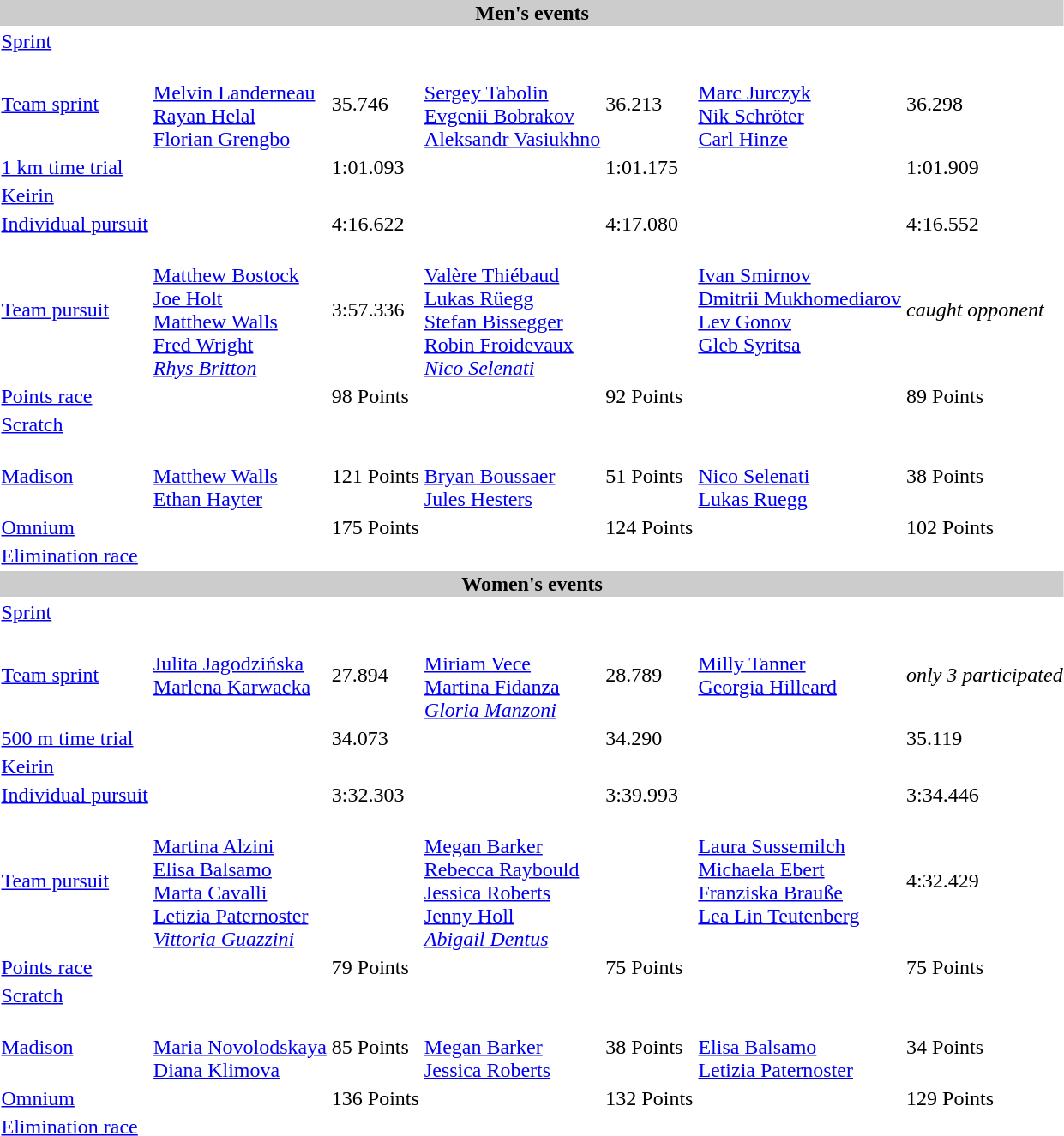<table>
<tr style="background:#ccc; width:100%;">
<td colspan=7 align=center><strong>Men's events</strong></td>
</tr>
<tr>
<td><a href='#'>Sprint</a></td>
<td colspan=2></td>
<td colspan=2></td>
<td colspan=2></td>
</tr>
<tr>
<td><a href='#'>Team sprint</a></td>
<td><br><a href='#'>Melvin Landerneau</a><br><a href='#'>Rayan Helal</a><br><a href='#'>Florian Grengbo</a></td>
<td>35.746</td>
<td><br><a href='#'>Sergey Tabolin</a><br><a href='#'>Evgenii Bobrakov</a><br><a href='#'>Aleksandr Vasiukhno</a></td>
<td>36.213</td>
<td><br><a href='#'>Marc Jurczyk</a><br><a href='#'>Nik Schröter</a><br><a href='#'>Carl Hinze</a></td>
<td>36.298</td>
</tr>
<tr>
<td><a href='#'>1 km time trial</a></td>
<td></td>
<td>1:01.093</td>
<td></td>
<td>1:01.175</td>
<td></td>
<td>1:01.909</td>
</tr>
<tr>
<td><a href='#'>Keirin</a></td>
<td colspan=2></td>
<td colspan=2></td>
<td colspan=2></td>
</tr>
<tr>
<td><a href='#'>Individual pursuit</a></td>
<td></td>
<td>4:16.622</td>
<td></td>
<td>4:17.080</td>
<td></td>
<td>4:16.552</td>
</tr>
<tr>
<td><a href='#'>Team pursuit</a></td>
<td><br><a href='#'>Matthew Bostock</a><br><a href='#'>Joe Holt</a><br><a href='#'>Matthew Walls</a><br><a href='#'>Fred Wright</a><br><em><a href='#'>Rhys Britton</a></em></td>
<td>3:57.336</td>
<td><br><a href='#'>Valère Thiébaud</a><br><a href='#'>Lukas Rüegg</a><br><a href='#'>Stefan Bissegger</a><br><a href='#'>Robin Froidevaux</a><br><em><a href='#'>Nico Selenati</a></em></td>
<td></td>
<td valign="top"><br><a href='#'>Ivan Smirnov</a><br><a href='#'>Dmitrii Mukhomediarov</a><br><a href='#'>Lev Gonov</a><br><a href='#'>Gleb Syritsa</a></td>
<td><em>caught opponent</em></td>
</tr>
<tr>
<td><a href='#'>Points race</a></td>
<td></td>
<td>98 Points</td>
<td></td>
<td>92 Points</td>
<td></td>
<td>89 Points</td>
</tr>
<tr>
<td><a href='#'>Scratch</a></td>
<td colspan=2></td>
<td colspan=2></td>
<td colspan=2></td>
</tr>
<tr>
<td><a href='#'>Madison</a></td>
<td><br><a href='#'>Matthew Walls</a><br><a href='#'>Ethan Hayter</a></td>
<td>121 Points</td>
<td><br><a href='#'>Bryan Boussaer</a><br><a href='#'>Jules Hesters</a></td>
<td>51 Points</td>
<td><br><a href='#'>Nico Selenati</a><br><a href='#'>Lukas Ruegg</a></td>
<td>38 Points</td>
</tr>
<tr>
<td><a href='#'>Omnium</a></td>
<td></td>
<td>175 Points</td>
<td></td>
<td>124 Points</td>
<td></td>
<td>102 Points</td>
</tr>
<tr>
<td><a href='#'>Elimination race</a></td>
<td colspan=2></td>
<td colspan=2></td>
<td colspan=2></td>
</tr>
<tr style="background:#ccc; width:100%;">
<td colspan=7 align=center><strong>Women's events</strong></td>
</tr>
<tr>
<td><a href='#'>Sprint</a></td>
<td colspan=2></td>
<td colspan=2></td>
<td colspan=2></td>
</tr>
<tr>
<td><a href='#'>Team sprint</a></td>
<td valign="top"><br><a href='#'>Julita Jagodzińska</a><br><a href='#'>Marlena Karwacka</a></td>
<td>27.894</td>
<td><br><a href='#'>Miriam Vece</a><br><a href='#'>Martina Fidanza</a><br><em><a href='#'>Gloria Manzoni</a></em></td>
<td>28.789</td>
<td valign="top"><br><a href='#'>Milly Tanner</a><br><a href='#'>Georgia Hilleard</a></td>
<td><em>only 3 participated</em></td>
</tr>
<tr>
<td><a href='#'>500 m time trial</a></td>
<td></td>
<td>34.073</td>
<td></td>
<td>34.290</td>
<td></td>
<td>35.119</td>
</tr>
<tr>
<td><a href='#'>Keirin</a></td>
<td colspan=2></td>
<td colspan=2></td>
<td colspan=2></td>
</tr>
<tr>
<td><a href='#'>Individual pursuit</a></td>
<td></td>
<td>3:32.303</td>
<td></td>
<td>3:39.993</td>
<td></td>
<td>3:34.446</td>
</tr>
<tr>
<td><a href='#'>Team pursuit</a></td>
<td colspan=2><br><a href='#'>Martina Alzini</a><br><a href='#'>Elisa Balsamo</a><br><a href='#'>Marta Cavalli</a><br><a href='#'>Letizia Paternoster</a><br><em><a href='#'>Vittoria Guazzini</a></em></td>
<td><br><a href='#'>Megan Barker</a><br><a href='#'>Rebecca Raybould</a><br><a href='#'>Jessica Roberts</a><br><a href='#'>Jenny Holl</a><br><em><a href='#'>Abigail Dentus</a></em></td>
<td></td>
<td valign="top"><br><a href='#'>Laura Sussemilch</a><br><a href='#'>Michaela Ebert</a><br><a href='#'>Franziska Brauße</a><br><a href='#'>Lea Lin Teutenberg</a></td>
<td>4:32.429</td>
</tr>
<tr>
<td><a href='#'>Points race</a></td>
<td></td>
<td>79 Points</td>
<td></td>
<td>75 Points</td>
<td></td>
<td>75 Points</td>
</tr>
<tr>
<td><a href='#'>Scratch</a></td>
<td colspan=2></td>
<td colspan=2></td>
<td colspan=2></td>
</tr>
<tr>
<td><a href='#'>Madison</a></td>
<td><br><a href='#'>Maria Novolodskaya</a><br><a href='#'>Diana Klimova</a></td>
<td>85 Points</td>
<td><br><a href='#'>Megan Barker</a><br><a href='#'>Jessica Roberts</a></td>
<td>38 Points</td>
<td><br><a href='#'>Elisa Balsamo</a><br><a href='#'>Letizia Paternoster</a></td>
<td>34 Points</td>
</tr>
<tr>
<td><a href='#'>Omnium</a></td>
<td></td>
<td>136 Points</td>
<td></td>
<td>132 Points</td>
<td></td>
<td>129 Points</td>
</tr>
<tr>
<td><a href='#'>Elimination race</a></td>
<td colspan=2></td>
<td colspan=2></td>
<td colspan=2></td>
</tr>
</table>
